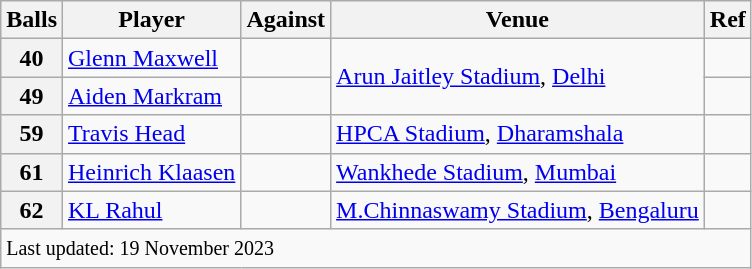<table class="wikitable sortable">
<tr>
<th>Balls</th>
<th>Player</th>
<th>Against</th>
<th>Venue</th>
<th>Ref</th>
</tr>
<tr>
<th>40</th>
<td> <a href='#'>Glenn Maxwell</a></td>
<td></td>
<td rowspan="2"><a href='#'>Arun Jaitley Stadium</a>, <a href='#'>Delhi</a></td>
<td></td>
</tr>
<tr>
<th>49</th>
<td>  <a href='#'>Aiden Markram</a></td>
<td></td>
<td></td>
</tr>
<tr>
<th>59</th>
<td> <a href='#'>Travis Head</a></td>
<td></td>
<td><a href='#'>HPCA Stadium</a>, <a href='#'>Dharamshala</a></td>
<td></td>
</tr>
<tr>
<th>61</th>
<td> <a href='#'>Heinrich Klaasen</a></td>
<td></td>
<td><a href='#'>Wankhede Stadium</a>, <a href='#'>Mumbai</a></td>
<td></td>
</tr>
<tr>
<th>62</th>
<td> <a href='#'>KL Rahul</a></td>
<td></td>
<td><a href='#'>M.Chinnaswamy Stadium</a>, <a href='#'>Bengaluru</a></td>
<td></td>
</tr>
<tr>
<td colspan="6"><small>Last updated: 19 November 2023</small></td>
</tr>
</table>
